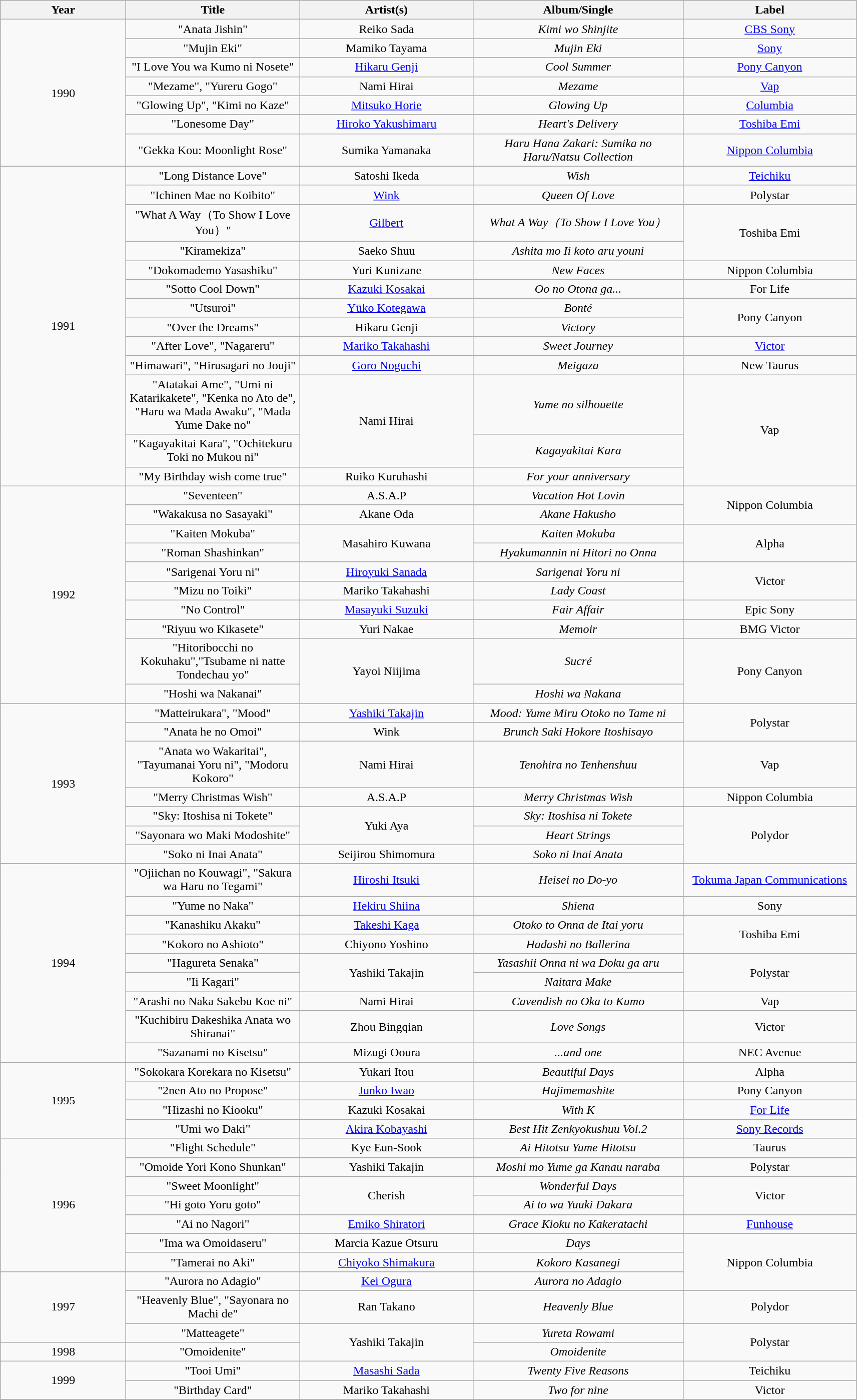<table class="wikitable plainrowheaders" style="text-align:center;">
<tr>
<th scope="col" style="width:10em;">Year</th>
<th scope="col" style="width:14em;">Title</th>
<th scope="col" style="width:14em;">Artist(s)</th>
<th scope="col" style="width:17em;">Album/Single</th>
<th scope="col" style="width:14em;">Label</th>
</tr>
<tr>
<td rowspan="7">1990</td>
<td scope="row">"Anata Jishin"</td>
<td>Reiko Sada</td>
<td><em>Kimi wo Shinjite</em></td>
<td><a href='#'>CBS Sony</a></td>
</tr>
<tr>
<td scope="row">"Mujin Eki"</td>
<td>Mamiko Tayama</td>
<td><em>Mujin Eki</em></td>
<td><a href='#'>Sony</a></td>
</tr>
<tr>
<td scope="row">"I Love You wa Kumo ni Nosete"</td>
<td><a href='#'>Hikaru Genji</a></td>
<td><em>Cool Summer</em></td>
<td><a href='#'>Pony Canyon</a></td>
</tr>
<tr>
<td scope="row">"Mezame", "Yureru Gogo"</td>
<td>Nami Hirai</td>
<td><em>Mezame</em></td>
<td><a href='#'>Vap</a></td>
</tr>
<tr>
<td scope="row">"Glowing Up", "Kimi no Kaze"</td>
<td><a href='#'>Mitsuko Horie</a></td>
<td><em>Glowing Up</em></td>
<td><a href='#'>Columbia</a></td>
</tr>
<tr>
<td scope="row">"Lonesome Day"</td>
<td><a href='#'>Hiroko Yakushimaru</a></td>
<td><em>Heart's Delivery</em></td>
<td><a href='#'>Toshiba Emi</a></td>
</tr>
<tr>
<td scope="row">"Gekka Kou: Moonlight Rose"</td>
<td>Sumika Yamanaka</td>
<td><em>Haru Hana Zakari: Sumika no Haru/Natsu Collection</em></td>
<td><a href='#'>Nippon Columbia</a></td>
</tr>
<tr>
<td rowspan="13">1991</td>
<td scope="row">"Long Distance Love"</td>
<td>Satoshi Ikeda</td>
<td><em>Wish</em></td>
<td><a href='#'>Teichiku</a></td>
</tr>
<tr>
<td scope="row">"Ichinen Mae no Koibito"</td>
<td><a href='#'>Wink</a></td>
<td><em>Queen Of Love</em></td>
<td>Polystar</td>
</tr>
<tr>
<td scope="row">"What A Way（To Show I Love You）"</td>
<td><a href='#'>Gilbert</a></td>
<td><em>What A Way（To Show I Love You）</em></td>
<td rowspan="2">Toshiba Emi</td>
</tr>
<tr>
<td scope="row">"Kiramekiza"</td>
<td>Saeko Shuu</td>
<td><em>Ashita mo Ii koto aru youni</em></td>
</tr>
<tr>
<td scope="row">"Dokomademo Yasashiku"</td>
<td>Yuri Kunizane</td>
<td><em>New Faces</em></td>
<td>Nippon Columbia</td>
</tr>
<tr>
<td scope="row">"Sotto Cool Down"</td>
<td><a href='#'>Kazuki Kosakai</a></td>
<td><em>Oo no Otona ga...</em></td>
<td>For Life</td>
</tr>
<tr>
<td scope="row">"Utsuroi"</td>
<td><a href='#'>Yūko Kotegawa</a></td>
<td><em>Bonté</em></td>
<td rowspan="2">Pony Canyon</td>
</tr>
<tr>
<td scope="row">"Over the Dreams"</td>
<td>Hikaru Genji</td>
<td><em>Victory</em></td>
</tr>
<tr>
<td scope="row">"After Love", "Nagareru"</td>
<td><a href='#'>Mariko Takahashi</a></td>
<td><em>Sweet Journey</em></td>
<td><a href='#'>Victor</a></td>
</tr>
<tr>
<td scope="row">"Himawari", "Hirusagari no Jouji"</td>
<td><a href='#'>Goro Noguchi</a></td>
<td><em>Meigaza</em></td>
<td>New Taurus</td>
</tr>
<tr>
<td scope="row">"Atatakai Ame", "Umi ni Katarikakete", "Kenka no Ato de", "Haru wa Mada Awaku", "Mada Yume Dake no"</td>
<td rowspan="2">Nami Hirai</td>
<td><em>Yume no silhouette</em></td>
<td rowspan="3">Vap</td>
</tr>
<tr>
<td scope="row">"Kagayakitai Kara", "Ochitekuru Toki no Mukou ni"</td>
<td><em>Kagayakitai Kara</em></td>
</tr>
<tr>
<td scope="row">"My Birthday wish come true"</td>
<td>Ruiko Kuruhashi</td>
<td><em>For your anniversary </em></td>
</tr>
<tr>
<td rowspan="10">1992</td>
<td scope="row">"Seventeen"</td>
<td>A.S.A.P</td>
<td><em>Vacation Hot Lovin</em></td>
<td rowspan="2">Nippon Columbia</td>
</tr>
<tr>
<td scope="row">"Wakakusa no Sasayaki"</td>
<td>Akane Oda</td>
<td><em>Akane Hakusho</em></td>
</tr>
<tr>
<td scope="row">"Kaiten Mokuba"</td>
<td rowspan="2">Masahiro Kuwana</td>
<td><em>Kaiten Mokuba</em></td>
<td rowspan="2">Alpha</td>
</tr>
<tr>
<td scope="row">"Roman Shashinkan"</td>
<td><em>Hyakumannin ni Hitori no Onna</em></td>
</tr>
<tr>
<td scope="row">"Sarigenai Yoru ni"</td>
<td><a href='#'>Hiroyuki Sanada</a></td>
<td><em>Sarigenai Yoru ni</em></td>
<td rowspan="2">Victor</td>
</tr>
<tr>
<td scope="row">"Mizu no Toiki"</td>
<td>Mariko Takahashi</td>
<td><em>Lady Coast</em></td>
</tr>
<tr>
<td scope="row">"No Control"</td>
<td><a href='#'>Masayuki Suzuki</a></td>
<td><em>Fair Affair</em></td>
<td>Epic Sony</td>
</tr>
<tr>
<td scope="row">"Riyuu wo Kikasete"</td>
<td>Yuri Nakae</td>
<td><em>Memoir</em></td>
<td>BMG Victor</td>
</tr>
<tr>
<td scope="row">"Hitoribocchi no Kokuhaku","Tsubame ni natte Tondechau yo"</td>
<td rowspan="2">Yayoi Niijima</td>
<td><em>Sucré</em></td>
<td rowspan="2">Pony Canyon</td>
</tr>
<tr>
<td scope="row">"Hoshi wa Nakanai"</td>
<td><em>Hoshi wa Nakana</em></td>
</tr>
<tr>
<td rowspan="7">1993</td>
<td scope="row">"Matteirukara", "Mood"</td>
<td><a href='#'>Yashiki Takajin</a></td>
<td><em>Mood: Yume Miru Otoko no Tame ni</em></td>
<td rowspan="2">Polystar</td>
</tr>
<tr>
<td scope="row">"Anata he no Omoi"</td>
<td>Wink</td>
<td><em>Brunch Saki Hokore Itoshisayo</em></td>
</tr>
<tr>
<td scope="row">"Anata wo Wakaritai", "Tayumanai Yoru ni", "Modoru Kokoro"</td>
<td>Nami Hirai</td>
<td><em>Tenohira no Tenhenshuu</em></td>
<td>Vap</td>
</tr>
<tr>
<td scope="row">"Merry Christmas Wish"</td>
<td>A.S.A.P</td>
<td><em>Merry Christmas Wish</em></td>
<td>Nippon Columbia</td>
</tr>
<tr>
<td scope="row">"Sky: Itoshisa ni Tokete"</td>
<td rowspan="2">Yuki Aya</td>
<td><em>Sky: Itoshisa ni Tokete</em></td>
<td rowspan="3">Polydor</td>
</tr>
<tr>
<td scope="row">"Sayonara wo Maki Modoshite"</td>
<td><em>Heart Strings</em></td>
</tr>
<tr>
<td scope="row">"Soko ni Inai Anata"</td>
<td>Seijirou Shimomura</td>
<td><em>Soko ni Inai Anata</em></td>
</tr>
<tr>
<td rowspan="9">1994</td>
<td scope="row">"Ojiichan no Kouwagi", "Sakura wa Haru no Tegami"</td>
<td><a href='#'>Hiroshi Itsuki</a></td>
<td><em>Heisei no Do-yo</em></td>
<td><a href='#'>Tokuma Japan Communications</a></td>
</tr>
<tr>
<td scope="row">"Yume no Naka"</td>
<td><a href='#'>Hekiru Shiina</a></td>
<td><em>Shiena</em></td>
<td>Sony</td>
</tr>
<tr>
<td scope="row">"Kanashiku Akaku"</td>
<td><a href='#'>Takeshi Kaga</a></td>
<td><em>Otoko to Onna de Itai yoru</em></td>
<td rowspan="2">Toshiba Emi</td>
</tr>
<tr>
<td scope="row">"Kokoro no Ashioto"</td>
<td>Chiyono Yoshino</td>
<td><em>Hadashi no Ballerina</em></td>
</tr>
<tr>
<td scope="row">"Hagureta Senaka"</td>
<td rowspan="2">Yashiki Takajin</td>
<td><em>Yasashii Onna ni wa Doku ga aru</em></td>
<td rowspan="2">Polystar</td>
</tr>
<tr>
<td scope="row">"Ii Kagari"</td>
<td><em>Naitara Make</em></td>
</tr>
<tr>
<td scope="row">"Arashi no Naka Sakebu Koe ni"</td>
<td>Nami Hirai</td>
<td><em>Cavendish no Oka to Kumo</em></td>
<td>Vap</td>
</tr>
<tr>
<td scope="row">"Kuchibiru Dakeshika Anata wo Shiranai"</td>
<td>Zhou Bingqian</td>
<td><em>Love Songs</em></td>
<td>Victor</td>
</tr>
<tr>
<td scope="row">"Sazanami no Kisetsu"</td>
<td>Mizugi Ooura</td>
<td><em>...and one</em></td>
<td>NEC Avenue</td>
</tr>
<tr>
<td rowspan="4">1995</td>
<td scope="row">"Sokokara Korekara no Kisetsu"</td>
<td>Yukari Itou</td>
<td><em>Beautiful Days</em></td>
<td>Alpha</td>
</tr>
<tr>
<td scope="row">"2nen Ato no Propose"</td>
<td><a href='#'>Junko Iwao</a></td>
<td><em>Hajimemashite</em></td>
<td>Pony Canyon</td>
</tr>
<tr>
<td scope="row">"Hizashi no Kiooku"</td>
<td>Kazuki Kosakai</td>
<td><em>With K</em></td>
<td><a href='#'>For Life</a></td>
</tr>
<tr>
<td scope="row">"Umi wo Daki"</td>
<td><a href='#'>Akira Kobayashi</a></td>
<td><em>Best Hit Zenkyokushuu Vol.2</em></td>
<td><a href='#'>Sony Records</a></td>
</tr>
<tr>
<td rowspan="7">1996</td>
<td scope="row">"Flight Schedule"</td>
<td>Kye Eun-Sook</td>
<td><em>Ai Hitotsu Yume Hitotsu</em></td>
<td>Taurus</td>
</tr>
<tr>
<td scope="row">"Omoide Yori Kono Shunkan"</td>
<td>Yashiki Takajin</td>
<td><em>Moshi mo Yume ga Kanau naraba</em></td>
<td>Polystar</td>
</tr>
<tr>
<td scope="row">"Sweet Moonlight"</td>
<td rowspan="2">Cherish</td>
<td><em>Wonderful Days</em></td>
<td rowspan="2">Victor</td>
</tr>
<tr>
<td scope="row">"Hi goto Yoru goto"</td>
<td><em>Ai to wa Yuuki Dakara</em></td>
</tr>
<tr>
<td scope="row">"Ai no Nagori"</td>
<td><a href='#'>Emiko Shiratori</a></td>
<td><em>Grace Kioku no Kakeratachi</em></td>
<td><a href='#'>Funhouse</a></td>
</tr>
<tr>
<td scope="row">"Ima wa Omoidaseru"</td>
<td>Marcia Kazue Otsuru</td>
<td><em>Days</em></td>
<td rowspan="3">Nippon Columbia</td>
</tr>
<tr>
<td scope="row">"Tamerai no Aki"</td>
<td><a href='#'>Chiyoko Shimakura</a></td>
<td><em>Kokoro Kasanegi</em></td>
</tr>
<tr>
<td rowspan="3">1997</td>
<td scope="row">"Aurora no Adagio"</td>
<td><a href='#'>Kei Ogura</a></td>
<td><em>Aurora no Adagio</em></td>
</tr>
<tr>
<td scope="row">"Heavenly Blue", "Sayonara no Machi de"</td>
<td>Ran Takano</td>
<td><em>Heavenly Blue</em></td>
<td>Polydor</td>
</tr>
<tr>
<td scope="row">"Matteagete"</td>
<td rowspan="2">Yashiki Takajin</td>
<td><em>Yureta Rowami</em></td>
<td rowspan="2">Polystar</td>
</tr>
<tr>
<td>1998</td>
<td scope="row">"Omoidenite"</td>
<td><em>Omoidenite</em></td>
</tr>
<tr>
<td rowspan="2">1999</td>
<td scope="row">"Tooi Umi"</td>
<td><a href='#'>Masashi Sada</a></td>
<td><em>Twenty Five Reasons</em></td>
<td>Teichiku</td>
</tr>
<tr>
<td scope="row">"Birthday Card"</td>
<td>Mariko Takahashi</td>
<td><em>Two for nine</em></td>
<td>Victor</td>
</tr>
<tr>
</tr>
</table>
